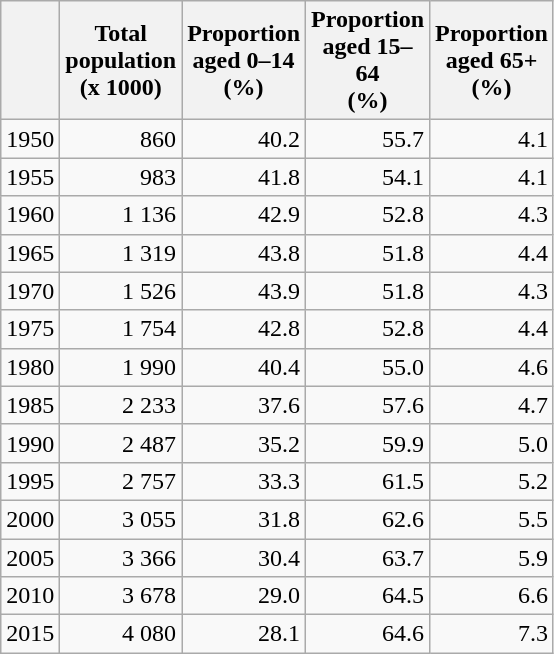<table class="wikitable" style="text-align: right;">
<tr>
<th></th>
<th width="70pt">Total population<br> (x 1000)</th>
<th width="70pt">Proportion<br>aged 0–14<br>(%)</th>
<th width="70pt">Proportion<br>aged 15–64<br>(%)</th>
<th width="70pt">Proportion<br>aged 65+<br>(%)</th>
</tr>
<tr>
<td>1950</td>
<td>860</td>
<td>40.2</td>
<td>55.7</td>
<td>4.1</td>
</tr>
<tr>
<td>1955</td>
<td>983</td>
<td>41.8</td>
<td>54.1</td>
<td>4.1</td>
</tr>
<tr>
<td>1960</td>
<td>1 136</td>
<td>42.9</td>
<td>52.8</td>
<td>4.3</td>
</tr>
<tr>
<td>1965</td>
<td>1 319</td>
<td>43.8</td>
<td>51.8</td>
<td>4.4</td>
</tr>
<tr>
<td>1970</td>
<td>1 526</td>
<td>43.9</td>
<td>51.8</td>
<td>4.3</td>
</tr>
<tr>
<td>1975</td>
<td>1 754</td>
<td>42.8</td>
<td>52.8</td>
<td>4.4</td>
</tr>
<tr>
<td>1980</td>
<td>1 990</td>
<td>40.4</td>
<td>55.0</td>
<td>4.6</td>
</tr>
<tr>
<td>1985</td>
<td>2 233</td>
<td>37.6</td>
<td>57.6</td>
<td>4.7</td>
</tr>
<tr>
<td>1990</td>
<td>2 487</td>
<td>35.2</td>
<td>59.9</td>
<td>5.0</td>
</tr>
<tr>
<td>1995</td>
<td>2 757</td>
<td>33.3</td>
<td>61.5</td>
<td>5.2</td>
</tr>
<tr>
<td>2000</td>
<td>3 055</td>
<td>31.8</td>
<td>62.6</td>
<td>5.5</td>
</tr>
<tr>
<td>2005</td>
<td>3 366</td>
<td>30.4</td>
<td>63.7</td>
<td>5.9</td>
</tr>
<tr>
<td>2010</td>
<td>3 678</td>
<td>29.0</td>
<td>64.5</td>
<td>6.6</td>
</tr>
<tr>
<td>2015</td>
<td>4 080</td>
<td>28.1</td>
<td>64.6</td>
<td>7.3</td>
</tr>
</table>
